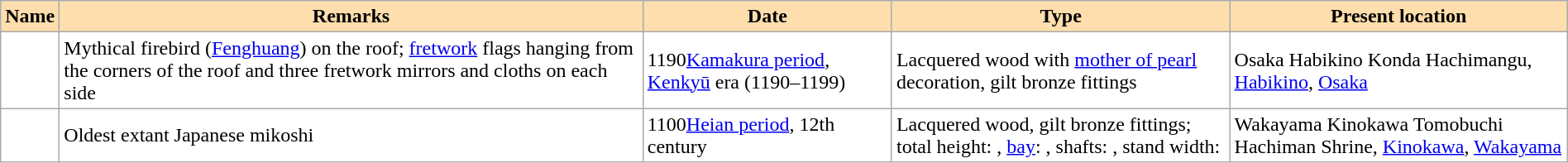<table class="wikitable sortable" width="100%" style="background:#ffffff;">
<tr>
<th align="left" style="background:#ffdead;">Name</th>
<th align="left" style="background:#ffdead;" class="unsortable">Remarks</th>
<th align="left" style="background:#ffdead;">Date</th>
<th align="left" style="background:#ffdead;" class="unsortable">Type</th>
<th align="left" style="background:#ffdead;">Present location</th>
</tr>
<tr>
<td></td>
<td>Mythical firebird (<a href='#'>Fenghuang</a>) on the roof; <a href='#'>fretwork</a> flags hanging from the corners of the roof and three fretwork mirrors and cloths on each side</td>
<td><span>1190</span><a href='#'>Kamakura period</a>, <a href='#'>Kenkyū</a> era (1190–1199)</td>
<td>Lacquered wood with <a href='#'>mother of pearl</a>  decoration, gilt bronze fittings</td>
<td><span>Osaka Habikino Konda Hachimangu</span>, <a href='#'>Habikino</a>, <a href='#'>Osaka</a></td>
</tr>
<tr>
<td></td>
<td>Oldest extant Japanese mikoshi</td>
<td><span>1100</span><a href='#'>Heian period</a>, 12th century</td>
<td>Lacquered wood, gilt bronze fittings; total height: , <a href='#'>bay</a>: , shafts: , stand width: </td>
<td><span>Wakayama Kinokawa Tomobuchi Hachiman Shrine</span>, <a href='#'>Kinokawa</a>, <a href='#'>Wakayama</a></td>
</tr>
</table>
